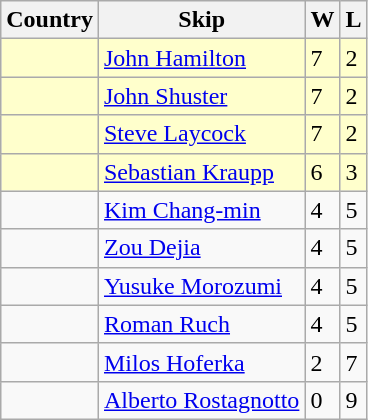<table class=wikitable>
<tr>
<th>Country</th>
<th>Skip</th>
<th>W</th>
<th>L</th>
</tr>
<tr bgcolor=#ffffcc>
<td></td>
<td><a href='#'>John Hamilton</a></td>
<td>7</td>
<td>2</td>
</tr>
<tr bgcolor=#ffffcc>
<td></td>
<td><a href='#'>John Shuster</a></td>
<td>7</td>
<td>2</td>
</tr>
<tr bgcolor=#ffffcc>
<td></td>
<td><a href='#'>Steve Laycock</a></td>
<td>7</td>
<td>2</td>
</tr>
<tr bgcolor=#ffffcc>
<td></td>
<td><a href='#'>Sebastian Kraupp</a></td>
<td>6</td>
<td>3</td>
</tr>
<tr>
<td></td>
<td><a href='#'>Kim Chang-min</a></td>
<td>4</td>
<td>5</td>
</tr>
<tr>
<td></td>
<td><a href='#'>Zou Dejia</a></td>
<td>4</td>
<td>5</td>
</tr>
<tr>
<td></td>
<td><a href='#'>Yusuke Morozumi</a></td>
<td>4</td>
<td>5</td>
</tr>
<tr>
<td></td>
<td><a href='#'>Roman Ruch</a></td>
<td>4</td>
<td>5</td>
</tr>
<tr>
<td></td>
<td><a href='#'>Milos Hoferka</a></td>
<td>2</td>
<td>7</td>
</tr>
<tr>
<td></td>
<td><a href='#'>Alberto Rostagnotto</a></td>
<td>0</td>
<td>9</td>
</tr>
</table>
